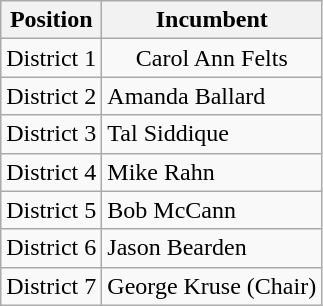<table class=wikitable>
<tr>
<th>Position</th>
<th>Incumbent</th>
</tr>
<tr>
<td>District 1</td>
<td align="center">Carol Ann Felts</td>
</tr>
<tr>
<td>District 2</td>
<td>Amanda Ballard</td>
</tr>
<tr>
<td>District 3</td>
<td>Tal Siddique</td>
</tr>
<tr>
<td>District 4</td>
<td>Mike Rahn</td>
</tr>
<tr>
<td>District 5</td>
<td>Bob McCann</td>
</tr>
<tr>
<td>District 6</td>
<td>Jason Bearden</td>
</tr>
<tr>
<td>District 7</td>
<td>George Kruse (Chair)</td>
</tr>
</table>
